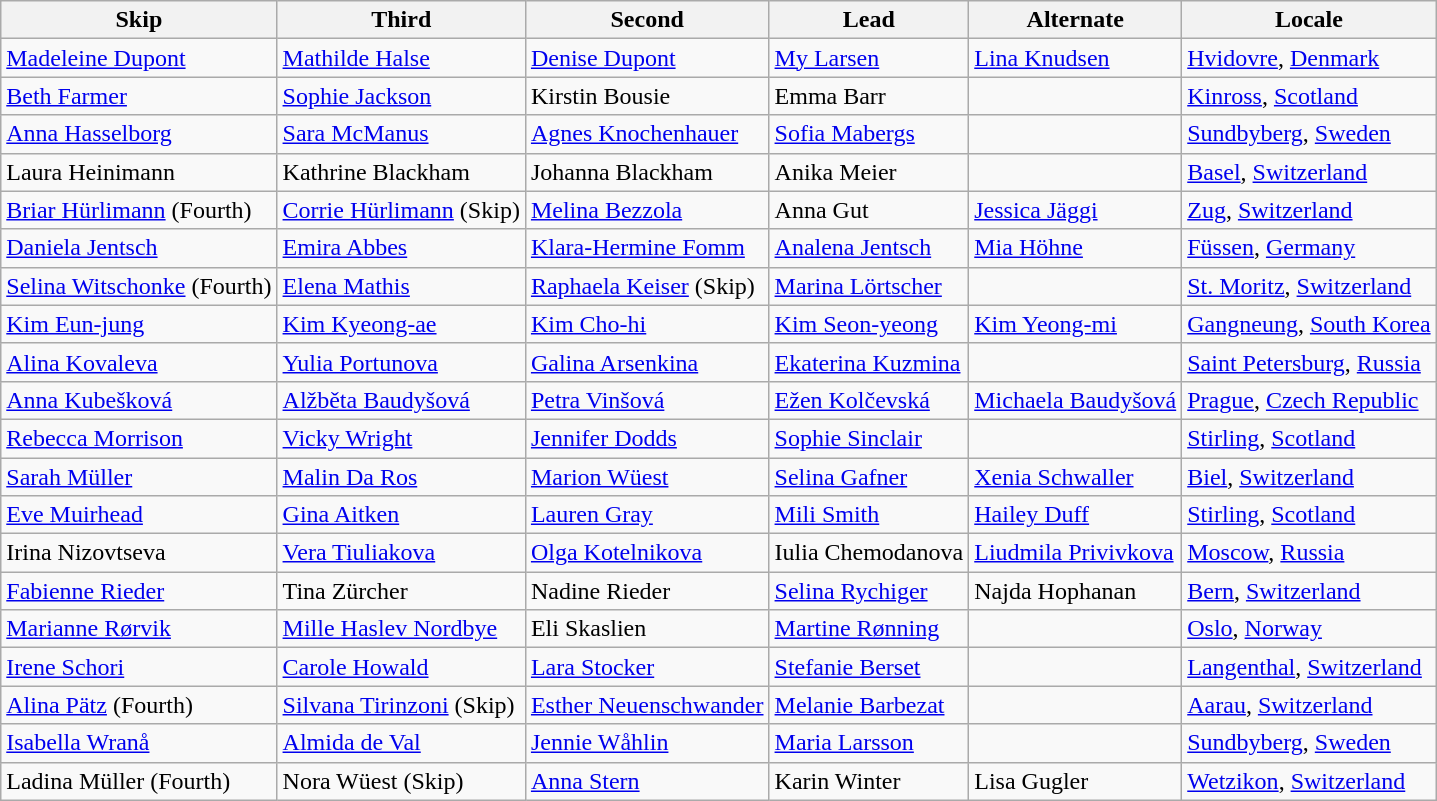<table class=wikitable>
<tr>
<th scope="col">Skip</th>
<th scope="col">Third</th>
<th scope="col">Second</th>
<th scope="col">Lead</th>
<th scope="col">Alternate</th>
<th scope="col">Locale</th>
</tr>
<tr>
<td><a href='#'>Madeleine Dupont</a></td>
<td><a href='#'>Mathilde Halse</a></td>
<td><a href='#'>Denise Dupont</a></td>
<td><a href='#'>My Larsen</a></td>
<td><a href='#'>Lina Knudsen</a></td>
<td> <a href='#'>Hvidovre</a>, <a href='#'>Denmark</a></td>
</tr>
<tr>
<td><a href='#'>Beth Farmer</a></td>
<td><a href='#'>Sophie Jackson</a></td>
<td>Kirstin Bousie</td>
<td>Emma Barr</td>
<td></td>
<td> <a href='#'>Kinross</a>, <a href='#'>Scotland</a></td>
</tr>
<tr>
<td><a href='#'>Anna Hasselborg</a></td>
<td><a href='#'>Sara McManus</a></td>
<td><a href='#'>Agnes Knochenhauer</a></td>
<td><a href='#'>Sofia Mabergs</a></td>
<td></td>
<td> <a href='#'>Sundbyberg</a>, <a href='#'>Sweden</a></td>
</tr>
<tr>
<td>Laura Heinimann</td>
<td>Kathrine Blackham</td>
<td>Johanna Blackham</td>
<td>Anika Meier</td>
<td></td>
<td> <a href='#'>Basel</a>, <a href='#'>Switzerland</a></td>
</tr>
<tr>
<td><a href='#'>Briar Hürlimann</a> (Fourth)</td>
<td><a href='#'>Corrie Hürlimann</a> (Skip)</td>
<td><a href='#'>Melina Bezzola</a></td>
<td>Anna Gut</td>
<td><a href='#'>Jessica Jäggi</a></td>
<td> <a href='#'>Zug</a>, <a href='#'>Switzerland</a></td>
</tr>
<tr>
<td><a href='#'>Daniela Jentsch</a></td>
<td><a href='#'>Emira Abbes</a></td>
<td><a href='#'>Klara-Hermine Fomm</a></td>
<td><a href='#'>Analena Jentsch</a></td>
<td><a href='#'>Mia Höhne</a></td>
<td> <a href='#'>Füssen</a>, <a href='#'>Germany</a></td>
</tr>
<tr>
<td><a href='#'>Selina Witschonke</a> (Fourth)</td>
<td><a href='#'>Elena Mathis</a></td>
<td><a href='#'>Raphaela Keiser</a> (Skip)</td>
<td><a href='#'>Marina Lörtscher</a></td>
<td></td>
<td> <a href='#'>St. Moritz</a>, <a href='#'>Switzerland</a></td>
</tr>
<tr>
<td><a href='#'>Kim Eun-jung</a></td>
<td><a href='#'>Kim Kyeong-ae</a></td>
<td><a href='#'>Kim Cho-hi</a></td>
<td><a href='#'>Kim Seon-yeong</a></td>
<td><a href='#'>Kim Yeong-mi</a></td>
<td> <a href='#'>Gangneung</a>, <a href='#'>South Korea</a></td>
</tr>
<tr>
<td><a href='#'>Alina Kovaleva</a></td>
<td><a href='#'>Yulia Portunova</a></td>
<td><a href='#'>Galina Arsenkina</a></td>
<td><a href='#'>Ekaterina Kuzmina</a></td>
<td></td>
<td> <a href='#'>Saint Petersburg</a>, <a href='#'>Russia</a></td>
</tr>
<tr>
<td><a href='#'>Anna Kubešková</a></td>
<td><a href='#'>Alžběta Baudyšová</a></td>
<td><a href='#'>Petra Vinšová</a></td>
<td><a href='#'>Ežen Kolčevská</a></td>
<td><a href='#'>Michaela Baudyšová</a></td>
<td> <a href='#'>Prague</a>, <a href='#'>Czech Republic</a></td>
</tr>
<tr>
<td><a href='#'>Rebecca Morrison</a></td>
<td><a href='#'>Vicky Wright</a></td>
<td><a href='#'>Jennifer Dodds</a></td>
<td><a href='#'>Sophie Sinclair</a></td>
<td></td>
<td> <a href='#'>Stirling</a>, <a href='#'>Scotland</a></td>
</tr>
<tr>
<td><a href='#'>Sarah Müller</a></td>
<td><a href='#'>Malin Da Ros</a></td>
<td><a href='#'>Marion Wüest</a></td>
<td><a href='#'>Selina Gafner</a></td>
<td><a href='#'>Xenia Schwaller</a></td>
<td> <a href='#'>Biel</a>, <a href='#'>Switzerland</a></td>
</tr>
<tr>
<td><a href='#'>Eve Muirhead</a></td>
<td><a href='#'>Gina Aitken</a></td>
<td><a href='#'>Lauren Gray</a></td>
<td><a href='#'>Mili Smith</a></td>
<td><a href='#'>Hailey Duff</a></td>
<td> <a href='#'>Stirling</a>, <a href='#'>Scotland</a></td>
</tr>
<tr>
<td>Irina Nizovtseva</td>
<td><a href='#'>Vera Tiuliakova</a></td>
<td><a href='#'>Olga Kotelnikova</a></td>
<td>Iulia Chemodanova</td>
<td><a href='#'>Liudmila Privivkova</a></td>
<td> <a href='#'>Moscow</a>, <a href='#'>Russia</a></td>
</tr>
<tr>
<td><a href='#'>Fabienne Rieder</a></td>
<td>Tina Zürcher</td>
<td>Nadine Rieder</td>
<td><a href='#'>Selina Rychiger</a></td>
<td>Najda Hophanan</td>
<td> <a href='#'>Bern</a>, <a href='#'>Switzerland</a></td>
</tr>
<tr>
<td><a href='#'>Marianne Rørvik</a></td>
<td><a href='#'>Mille Haslev Nordbye</a></td>
<td>Eli Skaslien</td>
<td><a href='#'>Martine Rønning</a></td>
<td></td>
<td> <a href='#'>Oslo</a>, <a href='#'>Norway</a></td>
</tr>
<tr>
<td><a href='#'>Irene Schori</a></td>
<td><a href='#'>Carole Howald</a></td>
<td><a href='#'>Lara Stocker</a></td>
<td><a href='#'>Stefanie Berset</a></td>
<td></td>
<td> <a href='#'>Langenthal</a>, <a href='#'>Switzerland</a></td>
</tr>
<tr>
<td><a href='#'>Alina Pätz</a> (Fourth)</td>
<td><a href='#'>Silvana Tirinzoni</a> (Skip)</td>
<td><a href='#'>Esther Neuenschwander</a></td>
<td><a href='#'>Melanie Barbezat</a></td>
<td></td>
<td> <a href='#'>Aarau</a>, <a href='#'>Switzerland</a></td>
</tr>
<tr>
<td><a href='#'>Isabella Wranå</a></td>
<td><a href='#'>Almida de Val</a></td>
<td><a href='#'>Jennie Wåhlin</a></td>
<td><a href='#'>Maria Larsson</a></td>
<td></td>
<td> <a href='#'>Sundbyberg</a>, <a href='#'>Sweden</a></td>
</tr>
<tr>
<td>Ladina Müller (Fourth)</td>
<td>Nora Wüest (Skip)</td>
<td><a href='#'>Anna Stern</a></td>
<td>Karin Winter</td>
<td>Lisa Gugler</td>
<td> <a href='#'>Wetzikon</a>, <a href='#'>Switzerland</a></td>
</tr>
</table>
